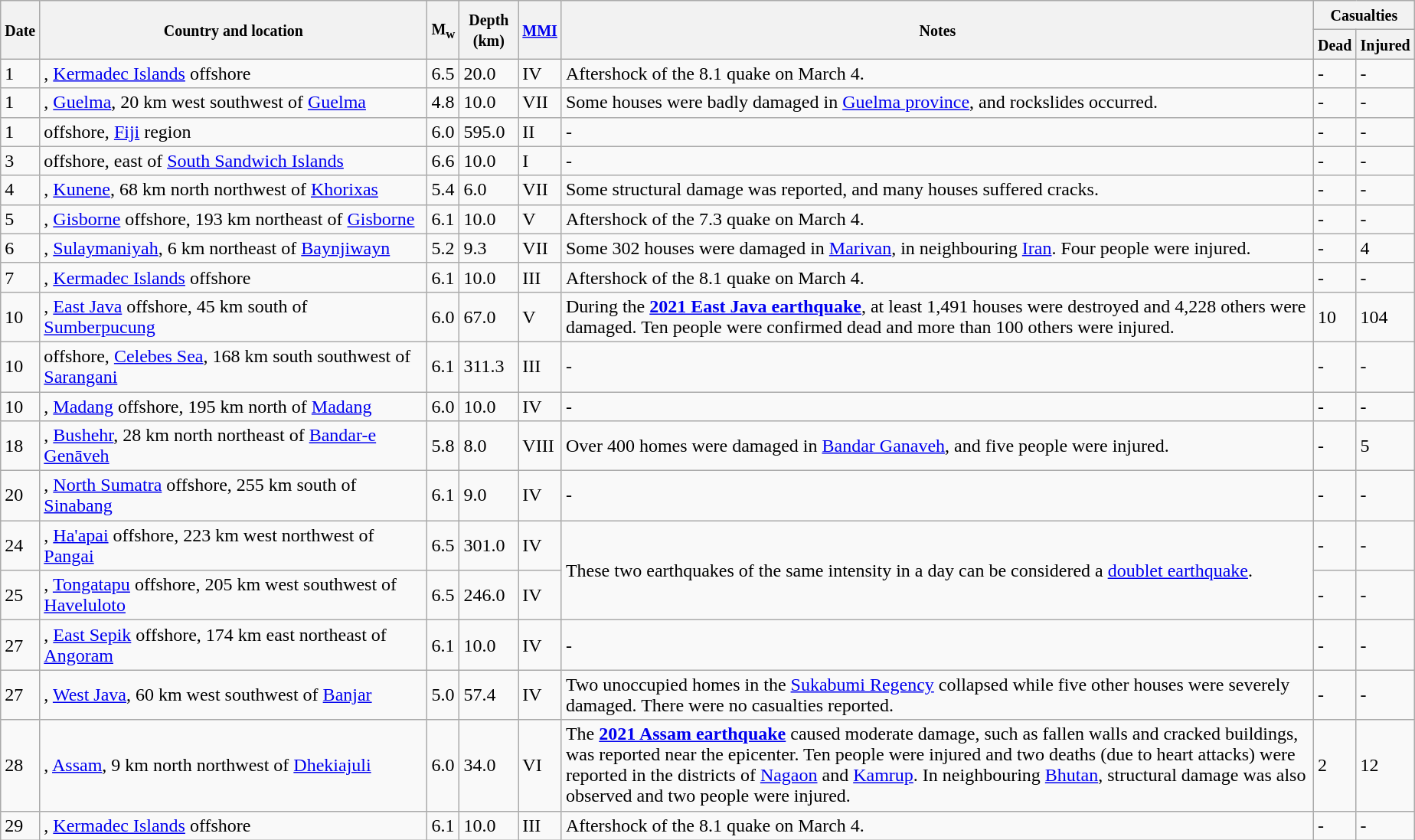<table class="wikitable sortable" style="border:1px black;  margin-left:1em;">
<tr>
<th rowspan="2"><small>Date</small></th>
<th rowspan="2" style="width: 330px"><small>Country and location</small></th>
<th rowspan="2"><small>M<sub>w</sub></small></th>
<th rowspan="2"><small>Depth (km)</small></th>
<th rowspan="2"><small><a href='#'>MMI</a></small></th>
<th rowspan="2" class="unsortable"><small>Notes</small></th>
<th colspan="2"><small>Casualties</small></th>
</tr>
<tr>
<th><small>Dead</small></th>
<th><small>Injured</small></th>
</tr>
<tr>
<td>1</td>
<td>, <a href='#'>Kermadec Islands</a> offshore</td>
<td>6.5</td>
<td>20.0</td>
<td>IV</td>
<td>Aftershock of the 8.1 quake on March 4.</td>
<td>-</td>
<td>-</td>
</tr>
<tr>
<td>1</td>
<td>, <a href='#'>Guelma</a>, 20 km west southwest of <a href='#'>Guelma</a></td>
<td>4.8</td>
<td>10.0</td>
<td>VII</td>
<td>Some houses were badly damaged in <a href='#'>Guelma province</a>, and rockslides occurred.</td>
<td>-</td>
<td>-</td>
</tr>
<tr>
<td>1</td>
<td> offshore, <a href='#'>Fiji</a> region</td>
<td>6.0</td>
<td>595.0</td>
<td>II</td>
<td>-</td>
<td>-</td>
<td>-</td>
</tr>
<tr>
<td>3</td>
<td> offshore, east of <a href='#'>South Sandwich Islands</a></td>
<td>6.6</td>
<td>10.0</td>
<td>I</td>
<td>-</td>
<td>-</td>
<td>-</td>
</tr>
<tr>
<td>4</td>
<td>, <a href='#'>Kunene</a>, 68 km north northwest of <a href='#'>Khorixas</a></td>
<td>5.4</td>
<td>6.0</td>
<td>VII</td>
<td>Some structural damage was reported, and many houses suffered cracks.</td>
<td>-</td>
<td>-</td>
</tr>
<tr>
<td>5</td>
<td>, <a href='#'>Gisborne</a> offshore, 193 km northeast of <a href='#'>Gisborne</a></td>
<td>6.1</td>
<td>10.0</td>
<td>V</td>
<td>Aftershock of the 7.3 quake on March 4.</td>
<td>-</td>
<td>-</td>
</tr>
<tr>
<td>6</td>
<td>, <a href='#'>Sulaymaniyah</a>, 6 km northeast of <a href='#'>Baynjiwayn</a></td>
<td>5.2</td>
<td>9.3</td>
<td>VII</td>
<td>Some 302 houses were damaged in <a href='#'>Marivan</a>, in neighbouring <a href='#'>Iran</a>. Four people were injured.</td>
<td>-</td>
<td>4</td>
</tr>
<tr>
<td>7</td>
<td>, <a href='#'>Kermadec Islands</a> offshore</td>
<td>6.1</td>
<td>10.0</td>
<td>III</td>
<td>Aftershock of the 8.1 quake on March 4.</td>
<td>-</td>
<td>-</td>
</tr>
<tr>
<td>10</td>
<td>, <a href='#'>East Java</a> offshore, 45 km south of <a href='#'>Sumberpucung</a></td>
<td>6.0</td>
<td>67.0</td>
<td>V</td>
<td>During the <strong><a href='#'>2021 East Java earthquake</a></strong>, at least 1,491 houses were destroyed and 4,228 others were damaged. Ten people were confirmed dead and more than 100 others were injured.</td>
<td>10</td>
<td>104</td>
</tr>
<tr>
<td>10</td>
<td> offshore, <a href='#'>Celebes Sea</a>, 168 km south southwest of <a href='#'>Sarangani</a></td>
<td>6.1</td>
<td>311.3</td>
<td>III</td>
<td>-</td>
<td>-</td>
<td>-</td>
</tr>
<tr>
<td>10</td>
<td>, <a href='#'>Madang</a> offshore, 195 km north of <a href='#'>Madang</a></td>
<td>6.0</td>
<td>10.0</td>
<td>IV</td>
<td>-</td>
<td>-</td>
<td>-</td>
</tr>
<tr>
<td>18</td>
<td>, <a href='#'>Bushehr</a>, 28 km north northeast of <a href='#'>Bandar-e Genāveh</a></td>
<td>5.8</td>
<td>8.0</td>
<td>VIII</td>
<td>Over 400 homes were damaged in <a href='#'>Bandar Ganaveh</a>, and five people were injured.</td>
<td>-</td>
<td>5</td>
</tr>
<tr>
<td>20</td>
<td>, <a href='#'>North Sumatra</a> offshore, 255 km south of <a href='#'>Sinabang</a></td>
<td>6.1</td>
<td>9.0</td>
<td>IV</td>
<td>-</td>
<td>-</td>
<td>-</td>
</tr>
<tr>
<td>24</td>
<td>, <a href='#'>Ha'apai</a> offshore, 223 km west northwest of <a href='#'>Pangai</a></td>
<td>6.5</td>
<td>301.0</td>
<td>IV</td>
<td rowspan="2">These two earthquakes of the same intensity in a day can be considered a <a href='#'>doublet earthquake</a>.</td>
<td>-</td>
<td>-</td>
</tr>
<tr>
<td>25</td>
<td>, <a href='#'>Tongatapu</a> offshore, 205 km west southwest of <a href='#'>Haveluloto</a></td>
<td>6.5</td>
<td>246.0</td>
<td>IV</td>
<td>-</td>
<td>-</td>
</tr>
<tr>
<td>27</td>
<td>, <a href='#'>East Sepik</a> offshore, 174 km east northeast of <a href='#'>Angoram</a></td>
<td>6.1</td>
<td>10.0</td>
<td>IV</td>
<td>-</td>
<td>-</td>
<td>-</td>
</tr>
<tr>
<td>27</td>
<td>, <a href='#'>West Java</a>, 60 km west southwest of <a href='#'>Banjar</a></td>
<td>5.0</td>
<td>57.4</td>
<td>IV</td>
<td>Two unoccupied homes in the <a href='#'>Sukabumi Regency</a> collapsed while five other houses were severely damaged. There were no casualties reported.</td>
<td>-</td>
<td>-</td>
</tr>
<tr>
<td>28</td>
<td>, <a href='#'>Assam</a>, 9 km north northwest of <a href='#'>Dhekiajuli</a></td>
<td>6.0</td>
<td>34.0</td>
<td>VI</td>
<td>The <strong><a href='#'>2021 Assam earthquake</a></strong> caused moderate damage, such as fallen walls and cracked buildings, was reported near the epicenter. Ten people were injured and two deaths (due to heart attacks) were reported in the districts of <a href='#'>Nagaon</a> and <a href='#'>Kamrup</a>. In neighbouring <a href='#'>Bhutan</a>, structural damage was also observed and two people were injured.</td>
<td>2</td>
<td>12</td>
</tr>
<tr>
<td>29</td>
<td>, <a href='#'>Kermadec Islands</a> offshore</td>
<td>6.1</td>
<td>10.0</td>
<td>III</td>
<td>Aftershock of the 8.1 quake on March 4.</td>
<td>-</td>
<td>-</td>
</tr>
<tr>
</tr>
</table>
